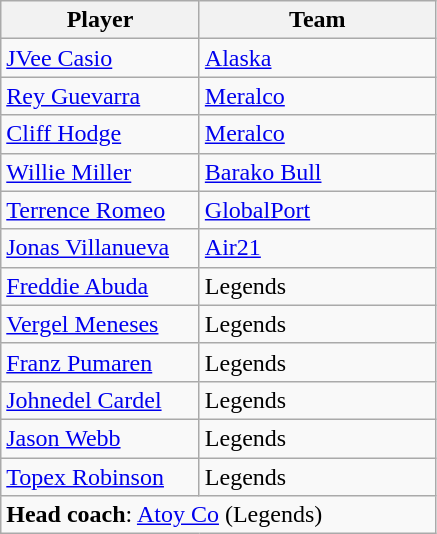<table class="wikitable" style="text-align:center">
<tr>
<th scope="col" width="125px">Player</th>
<th scope="col" width="150px">Team</th>
</tr>
<tr>
<td style="text-align:left"><a href='#'>JVee Casio</a></td>
<td style="text-align:left"><a href='#'>Alaska</a></td>
</tr>
<tr>
<td style="text-align:left"><a href='#'>Rey Guevarra</a></td>
<td style="text-align:left"><a href='#'>Meralco</a></td>
</tr>
<tr>
<td style="text-align:left"><a href='#'>Cliff Hodge</a></td>
<td style="text-align:left"><a href='#'>Meralco</a></td>
</tr>
<tr>
<td style="text-align:left"><a href='#'>Willie Miller</a></td>
<td style="text-align:left"><a href='#'>Barako Bull</a></td>
</tr>
<tr>
<td style="text-align:left"><a href='#'>Terrence Romeo</a> </td>
<td style="text-align:left"><a href='#'>GlobalPort</a></td>
</tr>
<tr>
<td style="text-align:left"><a href='#'>Jonas Villanueva</a></td>
<td style="text-align:left"><a href='#'>Air21</a></td>
</tr>
<tr>
<td style="text-align:left"><a href='#'>Freddie Abuda</a></td>
<td style="text-align:left">Legends</td>
</tr>
<tr>
<td style="text-align:left"><a href='#'>Vergel Meneses</a> </td>
<td style="text-align:left">Legends</td>
</tr>
<tr>
<td style="text-align:left"><a href='#'>Franz Pumaren</a></td>
<td style="text-align:left">Legends</td>
</tr>
<tr>
<td style="text-align:left"><a href='#'>Johnedel Cardel</a></td>
<td style="text-align:left">Legends</td>
</tr>
<tr>
<td style="text-align:left"><a href='#'>Jason Webb</a>  </td>
<td style="text-align:left">Legends</td>
</tr>
<tr>
<td style="text-align:left"><a href='#'>Topex Robinson</a> </td>
<td style="text-align:left">Legends</td>
</tr>
<tr>
<td style="text-align:left" colspan="3"><strong>Head coach</strong>: <a href='#'>Atoy Co</a> (Legends)</td>
</tr>
</table>
